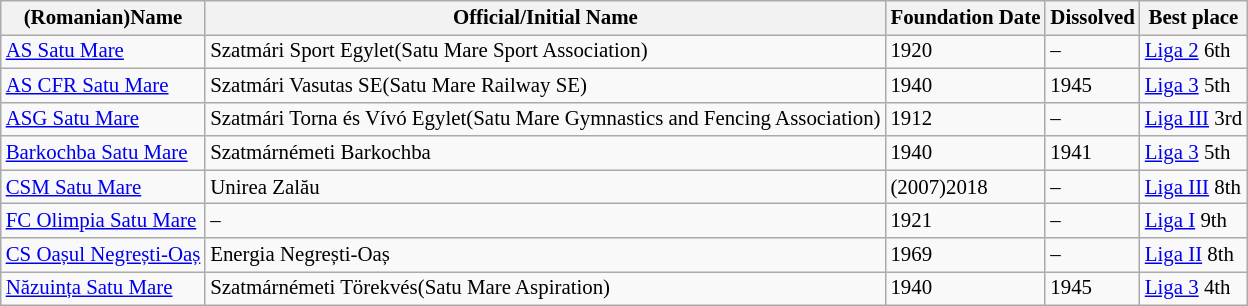<table class="wikitable sortable mw-collapsible" style=" font-size: 87%;">
<tr>
<th>(Romanian)Name</th>
<th>Official/Initial Name</th>
<th>Foundation Date</th>
<th>Dissolved</th>
<th>Best place</th>
</tr>
<tr>
<td><a href='#'>AS Satu Mare</a></td>
<td>Szatmári Sport Egylet(Satu Mare Sport Association)</td>
<td>1920</td>
<td>–</td>
<td><a href='#'>Liga 2</a> 6th</td>
</tr>
<tr>
<td><a href='#'>AS CFR Satu Mare</a></td>
<td>Szatmári Vasutas SE(Satu Mare Railway SE)</td>
<td>1940</td>
<td>1945</td>
<td><a href='#'>Liga 3</a> 5th</td>
</tr>
<tr>
<td><a href='#'>ASG Satu Mare</a></td>
<td>Szatmári Torna és Vívó Egylet(Satu Mare Gymnastics and Fencing Association)</td>
<td>1912</td>
<td>–</td>
<td><a href='#'>Liga III</a> 3rd</td>
</tr>
<tr>
<td><a href='#'>Barkochba Satu Mare</a></td>
<td>Szatmárnémeti Barkochba</td>
<td>1940</td>
<td>1941</td>
<td><a href='#'>Liga 3</a> 5th</td>
</tr>
<tr>
<td><a href='#'>CSM Satu Mare</a></td>
<td>Unirea Zalău</td>
<td>(2007)2018</td>
<td>–</td>
<td><a href='#'>Liga III</a> 8th</td>
</tr>
<tr>
<td><a href='#'>FC Olimpia Satu Mare</a></td>
<td>–</td>
<td>1921</td>
<td>–</td>
<td><a href='#'>Liga I</a> 9th</td>
</tr>
<tr>
<td><a href='#'>CS Oașul Negrești-Oaș</a></td>
<td>Energia Negrești-Oaș</td>
<td>1969</td>
<td>–</td>
<td><a href='#'>Liga II</a> 8th</td>
</tr>
<tr>
<td><a href='#'>Năzuința Satu Mare</a></td>
<td>Szatmárnémeti Törekvés(Satu Mare Aspiration)</td>
<td>1940</td>
<td>1945</td>
<td><a href='#'>Liga 3</a> 4th</td>
</tr>
</table>
